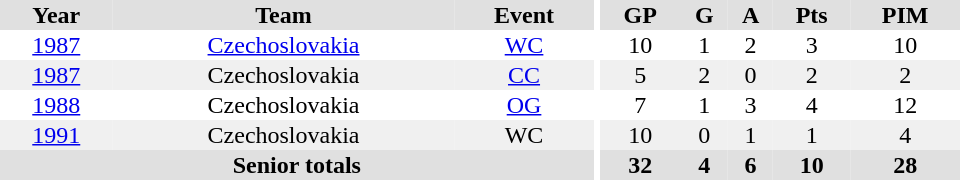<table border="0" cellpadding="1" cellspacing="0" ID="Table3" style="text-align:center; width:40em">
<tr ALIGN="center" bgcolor="#e0e0e0">
<th>Year</th>
<th>Team</th>
<th>Event</th>
<th rowspan="99" bgcolor="#ffffff"></th>
<th>GP</th>
<th>G</th>
<th>A</th>
<th>Pts</th>
<th>PIM</th>
</tr>
<tr>
<td><a href='#'>1987</a></td>
<td><a href='#'>Czechoslovakia</a></td>
<td><a href='#'>WC</a></td>
<td>10</td>
<td>1</td>
<td>2</td>
<td>3</td>
<td>10</td>
</tr>
<tr bgcolor="#f0f0f0">
<td><a href='#'>1987</a></td>
<td>Czechoslovakia</td>
<td><a href='#'>CC</a></td>
<td>5</td>
<td>2</td>
<td>0</td>
<td>2</td>
<td>2</td>
</tr>
<tr>
<td><a href='#'>1988</a></td>
<td>Czechoslovakia</td>
<td><a href='#'>OG</a></td>
<td>7</td>
<td>1</td>
<td>3</td>
<td>4</td>
<td>12</td>
</tr>
<tr bgcolor="#f0f0f0">
<td><a href='#'>1991</a></td>
<td>Czechoslovakia</td>
<td>WC</td>
<td>10</td>
<td>0</td>
<td>1</td>
<td>1</td>
<td>4</td>
</tr>
<tr bgcolor="#e0e0e0">
<th colspan="3">Senior totals</th>
<th>32</th>
<th>4</th>
<th>6</th>
<th>10</th>
<th>28</th>
</tr>
</table>
